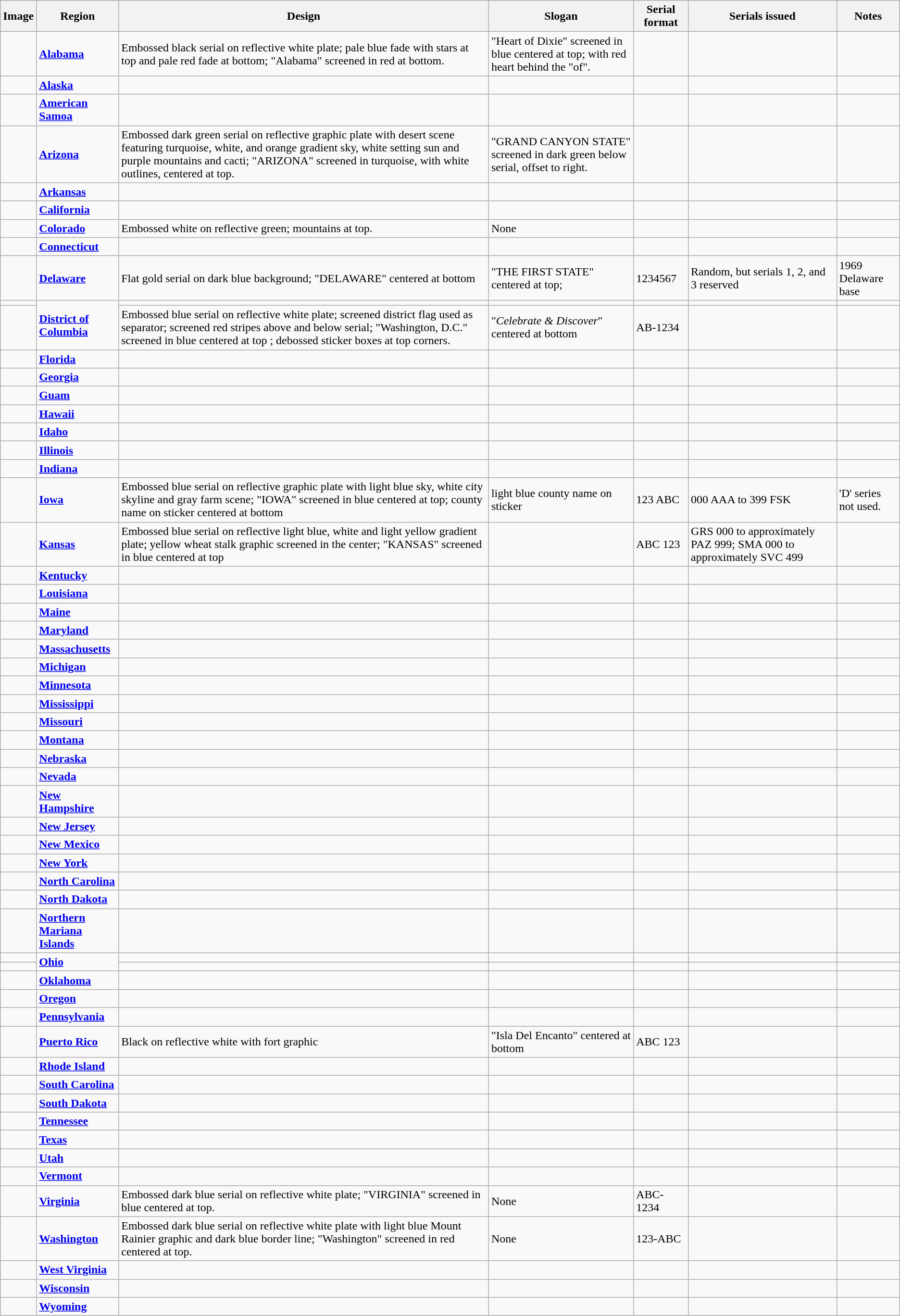<table class="wikitable">
<tr>
<th>Image</th>
<th>Region</th>
<th>Design</th>
<th>Slogan</th>
<th>Serial format</th>
<th>Serials issued</th>
<th>Notes</th>
</tr>
<tr>
<td></td>
<td><strong><a href='#'>Alabama</a></strong></td>
<td>Embossed black serial on reflective white plate; pale blue fade with stars at top and pale red fade at bottom; "Alabama" screened in red at bottom.</td>
<td>"Heart of Dixie" screened in blue centered at top; with red heart behind the "of".</td>
<td></td>
<td></td>
<td></td>
</tr>
<tr>
<td></td>
<td><strong><a href='#'>Alaska</a></strong></td>
<td></td>
<td></td>
<td></td>
<td></td>
<td></td>
</tr>
<tr>
<td></td>
<td><strong><a href='#'>American Samoa</a></strong></td>
<td></td>
<td></td>
<td></td>
<td></td>
<td></td>
</tr>
<tr>
<td></td>
<td><strong><a href='#'>Arizona</a></strong></td>
<td>Embossed dark green serial on reflective graphic plate with desert scene featuring turquoise, white, and orange gradient sky, white setting sun and purple mountains and cacti; "ARIZONA" screened in turquoise, with white outlines, centered at top.</td>
<td>"GRAND CANYON STATE" screened in dark green below serial, offset to right.</td>
<td></td>
<td></td>
<td></td>
</tr>
<tr>
<td></td>
<td><strong><a href='#'>Arkansas</a></strong></td>
<td></td>
<td></td>
<td></td>
<td></td>
<td></td>
</tr>
<tr>
<td></td>
<td><strong><a href='#'>California</a></strong></td>
<td></td>
<td></td>
<td></td>
<td></td>
<td></td>
</tr>
<tr>
<td></td>
<td><strong><a href='#'>Colorado</a></strong></td>
<td>Embossed white on reflective green; mountains at top.</td>
<td>None</td>
<td></td>
<td></td>
<td></td>
</tr>
<tr>
<td></td>
<td><strong><a href='#'>Connecticut</a></strong></td>
<td></td>
<td></td>
<td></td>
<td></td>
<td></td>
</tr>
<tr>
<td></td>
<td><strong><a href='#'>Delaware</a></strong></td>
<td>Flat gold serial on dark blue background; "DELAWARE" centered at bottom</td>
<td>"THE FIRST STATE" centered at top;</td>
<td>1234567</td>
<td>Random, but serials 1, 2, and 3 reserved</td>
<td>1969 Delaware base</td>
</tr>
<tr>
<td></td>
<td rowspan=2><strong><a href='#'>District of<br>Columbia</a></strong></td>
<td></td>
<td></td>
<td></td>
<td></td>
<td></td>
</tr>
<tr>
<td></td>
<td>Embossed blue serial on reflective white plate; screened district flag used as separator; screened red stripes above and below serial; "Washington, D.C." screened in blue centered at top ; debossed sticker boxes at top corners.</td>
<td>"<em>Celebrate & Discover</em>" centered at bottom</td>
<td>AB-1234</td>
<td></td>
<td></td>
</tr>
<tr>
<td></td>
<td><strong><a href='#'>Florida</a></strong></td>
<td></td>
<td></td>
<td></td>
<td></td>
<td></td>
</tr>
<tr>
<td></td>
<td><strong><a href='#'>Georgia</a></strong></td>
<td></td>
<td></td>
<td></td>
<td></td>
<td></td>
</tr>
<tr>
<td></td>
<td><strong><a href='#'>Guam</a></strong></td>
<td></td>
<td></td>
<td></td>
<td></td>
<td></td>
</tr>
<tr>
<td></td>
<td><strong><a href='#'>Hawaii</a></strong></td>
<td></td>
<td></td>
<td></td>
<td></td>
<td></td>
</tr>
<tr>
<td></td>
<td><strong><a href='#'>Idaho</a></strong></td>
<td></td>
<td></td>
<td></td>
<td></td>
<td></td>
</tr>
<tr>
<td></td>
<td><strong><a href='#'>Illinois</a></strong></td>
<td></td>
<td></td>
<td></td>
<td></td>
<td></td>
</tr>
<tr>
<td></td>
<td><strong><a href='#'>Indiana</a></strong></td>
<td></td>
<td></td>
<td></td>
<td></td>
<td></td>
</tr>
<tr>
<td></td>
<td><strong><a href='#'>Iowa</a></strong></td>
<td>Embossed blue serial on reflective graphic plate with light blue sky, white city skyline and gray farm scene; "IOWA" screened in blue centered at top; county name on sticker centered at bottom</td>
<td>light blue county name on sticker</td>
<td>123 ABC</td>
<td>000 AAA to 399 FSK</td>
<td>'D' series not used.</td>
</tr>
<tr>
<td></td>
<td><strong><a href='#'>Kansas</a></strong></td>
<td>Embossed blue serial on reflective light blue, white and light yellow gradient plate; yellow wheat stalk graphic screened in the center; "KANSAS" screened in blue centered at top</td>
<td></td>
<td>ABC 123</td>
<td>GRS 000 to approximately PAZ 999; SMA 000 to approximately SVC 499</td>
<td></td>
</tr>
<tr>
<td></td>
<td><strong><a href='#'>Kentucky</a></strong></td>
<td></td>
<td></td>
<td></td>
<td></td>
<td></td>
</tr>
<tr>
<td></td>
<td><strong><a href='#'>Louisiana</a></strong></td>
<td></td>
<td></td>
<td></td>
<td></td>
<td></td>
</tr>
<tr>
<td></td>
<td><strong><a href='#'>Maine</a></strong></td>
<td></td>
<td></td>
<td></td>
<td></td>
<td></td>
</tr>
<tr>
<td></td>
<td><strong><a href='#'>Maryland</a></strong></td>
<td></td>
<td></td>
<td></td>
<td></td>
<td></td>
</tr>
<tr>
<td></td>
<td><strong><a href='#'>Massachusetts</a></strong></td>
<td></td>
<td></td>
<td></td>
<td></td>
<td></td>
</tr>
<tr>
<td></td>
<td><strong><a href='#'>Michigan</a></strong></td>
<td></td>
<td></td>
<td></td>
<td></td>
<td></td>
</tr>
<tr>
<td></td>
<td><strong><a href='#'>Minnesota</a></strong></td>
<td></td>
<td></td>
<td></td>
<td></td>
<td></td>
</tr>
<tr>
<td></td>
<td><strong><a href='#'>Mississippi</a></strong></td>
<td></td>
<td></td>
<td></td>
<td></td>
<td></td>
</tr>
<tr>
<td></td>
<td><strong><a href='#'>Missouri</a></strong></td>
<td></td>
<td></td>
<td></td>
<td></td>
<td></td>
</tr>
<tr>
<td></td>
<td><strong><a href='#'>Montana</a></strong></td>
<td></td>
<td></td>
<td></td>
<td></td>
<td></td>
</tr>
<tr>
<td></td>
<td><strong><a href='#'>Nebraska</a></strong></td>
<td></td>
<td></td>
<td></td>
<td></td>
<td></td>
</tr>
<tr>
<td></td>
<td><strong><a href='#'>Nevada</a></strong></td>
<td></td>
<td></td>
<td></td>
<td></td>
<td></td>
</tr>
<tr>
<td></td>
<td><strong><a href='#'>New Hampshire</a></strong></td>
<td></td>
<td></td>
<td></td>
<td></td>
<td></td>
</tr>
<tr>
<td></td>
<td><strong><a href='#'>New Jersey</a></strong></td>
<td></td>
<td></td>
<td></td>
<td></td>
<td></td>
</tr>
<tr>
<td></td>
<td><strong><a href='#'>New Mexico</a></strong></td>
<td></td>
<td></td>
<td></td>
<td></td>
<td></td>
</tr>
<tr>
<td></td>
<td><strong><a href='#'>New York</a></strong></td>
<td></td>
<td></td>
<td></td>
<td></td>
<td></td>
</tr>
<tr>
<td></td>
<td><strong><a href='#'>North Carolina</a></strong></td>
<td></td>
<td></td>
<td></td>
<td></td>
<td></td>
</tr>
<tr>
<td></td>
<td><strong><a href='#'>North Dakota</a></strong></td>
<td></td>
<td></td>
<td></td>
<td></td>
<td></td>
</tr>
<tr>
<td></td>
<td><strong><a href='#'>Northern Mariana<br> Islands</a></strong></td>
<td></td>
<td></td>
<td></td>
<td></td>
<td></td>
</tr>
<tr>
<td></td>
<td rowspan=2><strong><a href='#'>Ohio</a></strong></td>
<td></td>
<td></td>
<td></td>
<td></td>
<td></td>
</tr>
<tr>
<td></td>
<td></td>
<td></td>
<td></td>
<td></td>
<td></td>
</tr>
<tr>
<td></td>
<td><strong><a href='#'>Oklahoma</a></strong></td>
<td></td>
<td></td>
<td></td>
<td></td>
<td></td>
</tr>
<tr>
<td></td>
<td><strong><a href='#'>Oregon</a></strong></td>
<td></td>
<td></td>
<td></td>
<td></td>
<td></td>
</tr>
<tr>
<td></td>
<td><strong><a href='#'>Pennsylvania</a></strong></td>
<td></td>
<td></td>
<td></td>
<td></td>
<td></td>
</tr>
<tr>
<td></td>
<td><strong><a href='#'>Puerto Rico</a></strong></td>
<td>Black on reflective white with fort graphic</td>
<td>"Isla Del Encanto" centered at bottom</td>
<td>ABC 123</td>
<td></td>
<td></td>
</tr>
<tr>
<td></td>
<td><strong><a href='#'>Rhode Island</a></strong></td>
<td></td>
<td></td>
<td></td>
<td></td>
<td></td>
</tr>
<tr>
<td></td>
<td><strong><a href='#'>South Carolina</a></strong></td>
<td></td>
<td></td>
<td></td>
<td></td>
<td></td>
</tr>
<tr>
<td></td>
<td><strong><a href='#'>South Dakota</a></strong></td>
<td></td>
<td></td>
<td></td>
<td></td>
<td></td>
</tr>
<tr>
<td></td>
<td><strong><a href='#'>Tennessee</a></strong></td>
<td></td>
<td></td>
<td></td>
<td></td>
<td></td>
</tr>
<tr>
<td></td>
<td><strong><a href='#'>Texas</a></strong></td>
<td></td>
<td></td>
<td></td>
<td></td>
<td></td>
</tr>
<tr>
<td></td>
<td><strong><a href='#'>Utah</a></strong></td>
<td></td>
<td></td>
<td></td>
<td></td>
<td></td>
</tr>
<tr>
<td></td>
<td><strong><a href='#'>Vermont</a></strong></td>
<td></td>
<td></td>
<td></td>
<td></td>
<td></td>
</tr>
<tr>
<td></td>
<td><strong><a href='#'>Virginia</a></strong></td>
<td>Embossed dark blue serial on reflective white plate; "VIRGINIA" screened in blue centered at top.</td>
<td>None</td>
<td>ABC-1234</td>
<td></td>
<td></td>
</tr>
<tr>
<td></td>
<td><strong><a href='#'>Washington</a></strong></td>
<td>Embossed dark blue serial on reflective white plate with light blue Mount Rainier graphic and dark blue border line; "Washington" screened in red centered at top.</td>
<td>None</td>
<td>123-ABC</td>
<td></td>
<td></td>
</tr>
<tr>
<td></td>
<td><strong><a href='#'>West Virginia</a></strong></td>
<td></td>
<td></td>
<td></td>
<td></td>
<td></td>
</tr>
<tr>
<td></td>
<td><strong><a href='#'>Wisconsin</a></strong></td>
<td></td>
<td></td>
<td></td>
<td></td>
<td></td>
</tr>
<tr>
<td></td>
<td><strong><a href='#'>Wyoming</a></strong></td>
<td></td>
<td></td>
<td></td>
<td></td>
<td></td>
</tr>
</table>
